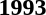<table>
<tr>
<td><strong>1993</strong><br></td>
</tr>
</table>
